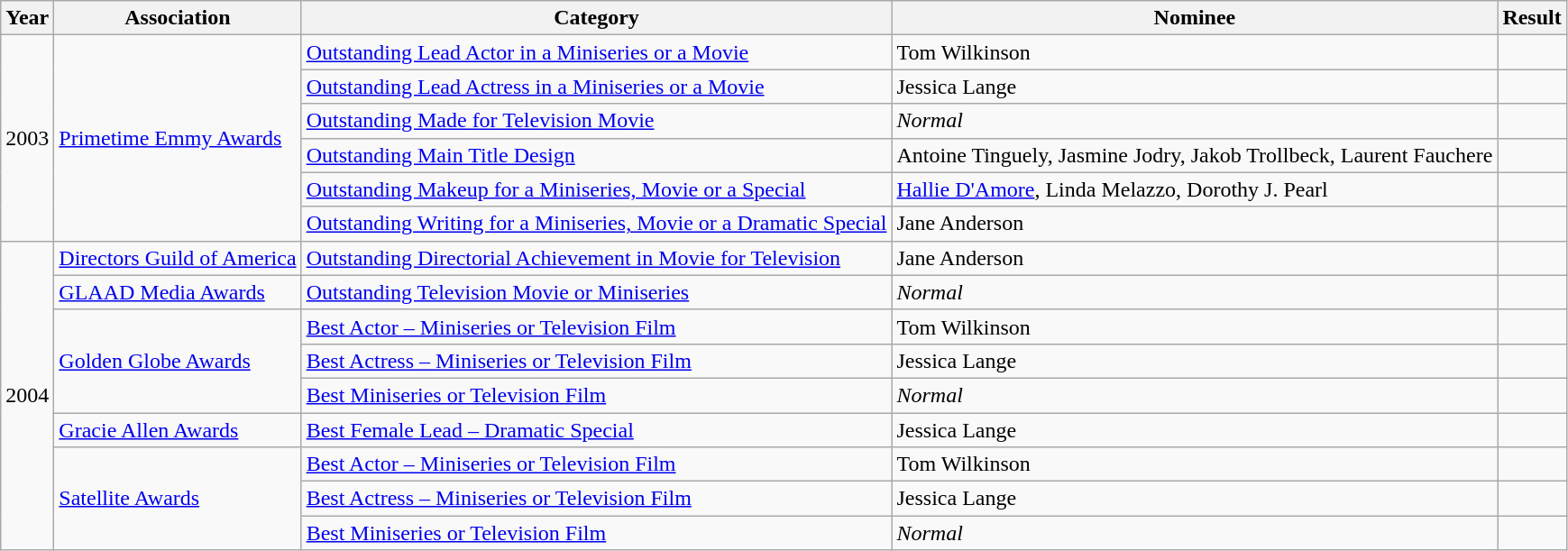<table class="wikitable sortable">
<tr>
<th>Year</th>
<th>Association</th>
<th>Category</th>
<th>Nominee</th>
<th>Result</th>
</tr>
<tr>
<td rowspan="6">2003</td>
<td rowspan="6"><a href='#'>Primetime Emmy Awards</a></td>
<td><a href='#'>Outstanding Lead Actor in a Miniseries or a Movie</a></td>
<td>Tom Wilkinson</td>
<td></td>
</tr>
<tr>
<td><a href='#'>Outstanding Lead Actress in a Miniseries or a Movie</a></td>
<td>Jessica Lange</td>
<td></td>
</tr>
<tr>
<td><a href='#'>Outstanding Made for Television Movie</a></td>
<td><em>Normal</em></td>
<td></td>
</tr>
<tr>
<td><a href='#'>Outstanding Main Title Design</a></td>
<td>Antoine Tinguely, Jasmine Jodry, Jakob Trollbeck, Laurent Fauchere</td>
<td></td>
</tr>
<tr>
<td><a href='#'>Outstanding Makeup for a Miniseries, Movie or a Special</a></td>
<td><a href='#'>Hallie D'Amore</a>, Linda Melazzo, Dorothy J. Pearl</td>
<td></td>
</tr>
<tr>
<td><a href='#'>Outstanding Writing for a Miniseries, Movie or a Dramatic Special</a></td>
<td>Jane Anderson</td>
<td></td>
</tr>
<tr>
<td rowspan="9">2004</td>
<td><a href='#'>Directors Guild of America</a></td>
<td><a href='#'>Outstanding Directorial Achievement in Movie for Television</a></td>
<td>Jane Anderson</td>
<td></td>
</tr>
<tr>
<td><a href='#'>GLAAD Media Awards</a></td>
<td><a href='#'>Outstanding Television Movie or Miniseries</a></td>
<td><em>Normal</em></td>
<td></td>
</tr>
<tr>
<td rowspan="3"><a href='#'>Golden Globe Awards</a></td>
<td><a href='#'>Best Actor – Miniseries or Television Film</a></td>
<td>Tom Wilkinson</td>
<td></td>
</tr>
<tr>
<td><a href='#'>Best Actress – Miniseries or Television Film</a></td>
<td>Jessica Lange</td>
<td></td>
</tr>
<tr>
<td><a href='#'>Best Miniseries or Television Film</a></td>
<td><em>Normal</em></td>
<td></td>
</tr>
<tr>
<td><a href='#'>Gracie Allen Awards</a></td>
<td><a href='#'>Best Female Lead – Dramatic Special</a></td>
<td>Jessica Lange</td>
<td></td>
</tr>
<tr>
<td rowspan="3"><a href='#'>Satellite Awards</a></td>
<td><a href='#'>Best Actor – Miniseries or Television Film</a></td>
<td>Tom Wilkinson</td>
<td></td>
</tr>
<tr>
<td><a href='#'>Best Actress – Miniseries or Television Film</a></td>
<td>Jessica Lange</td>
<td></td>
</tr>
<tr>
<td><a href='#'>Best Miniseries or Television Film</a></td>
<td><em>Normal</em></td>
<td></td>
</tr>
</table>
